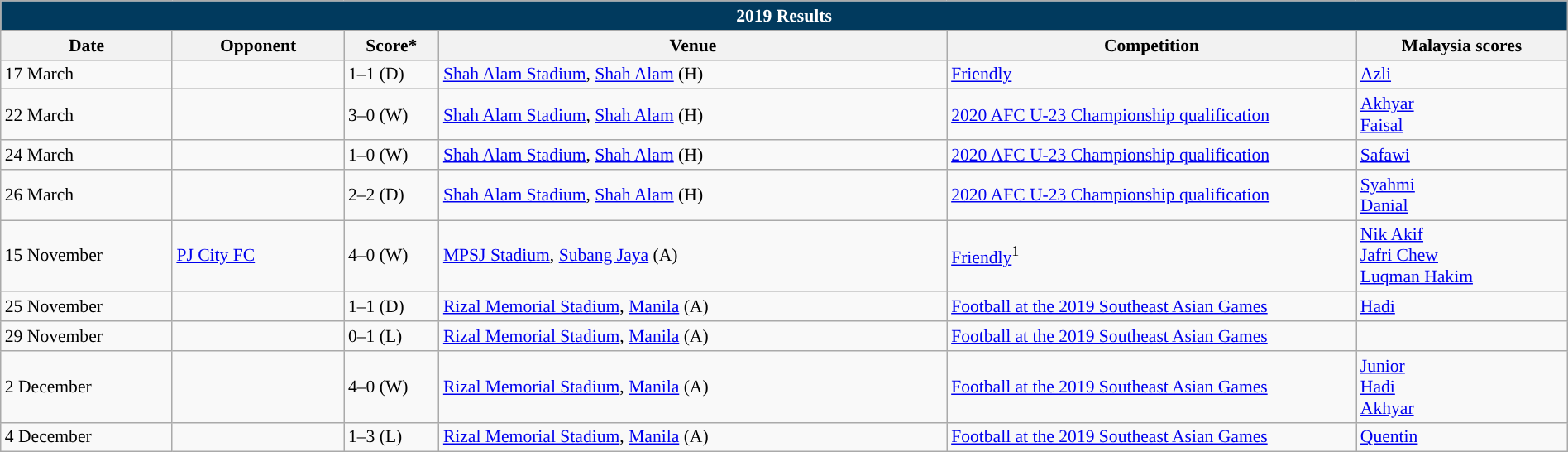<table class="wikitable" width=100% style="text-align:left;font-size:90%;">
<tr>
<th colspan=9 style="background: #013A5E; color: #FFFFFF;">2019 Results</th>
</tr>
<tr>
<th width=80>Date</th>
<th width=80>Opponent</th>
<th width=20>Score*</th>
<th width=250>Venue</th>
<th width=200>Competition</th>
<th width=100>Malaysia scores</th>
</tr>
<tr>
<td>17 March</td>
<td></td>
<td>1–1 (D)</td>
<td><a href='#'>Shah Alam Stadium</a>, <a href='#'>Shah Alam</a> (H)</td>
<td><a href='#'>Friendly</a></td>
<td><a href='#'>Azli</a> </td>
</tr>
<tr>
<td>22 March</td>
<td></td>
<td>3–0 (W)</td>
<td><a href='#'>Shah Alam Stadium</a>, <a href='#'>Shah Alam</a> (H)</td>
<td><a href='#'>2020 AFC U-23 Championship qualification</a></td>
<td><a href='#'>Akhyar</a> <br><a href='#'>Faisal</a> </td>
</tr>
<tr>
<td>24 March</td>
<td></td>
<td>1–0 (W)</td>
<td><a href='#'>Shah Alam Stadium</a>, <a href='#'>Shah Alam</a> (H)</td>
<td><a href='#'>2020 AFC U-23 Championship qualification</a></td>
<td><a href='#'>Safawi</a> </td>
</tr>
<tr>
<td>26 March</td>
<td></td>
<td>2–2 (D)</td>
<td><a href='#'>Shah Alam Stadium</a>, <a href='#'>Shah Alam</a> (H)</td>
<td><a href='#'>2020 AFC U-23 Championship qualification</a></td>
<td><a href='#'>Syahmi</a> <br><a href='#'>Danial</a> </td>
</tr>
<tr>
<td>15 November</td>
<td> <a href='#'>PJ City FC</a></td>
<td>4–0 (W)</td>
<td><a href='#'>MPSJ Stadium</a>, <a href='#'>Subang Jaya</a> (A)</td>
<td><a href='#'>Friendly</a><sup>1</sup></td>
<td><a href='#'>Nik Akif</a> <br><a href='#'>Jafri Chew</a> <br><a href='#'>Luqman Hakim</a> </td>
</tr>
<tr>
<td>25 November</td>
<td></td>
<td>1–1 (D)</td>
<td><a href='#'>Rizal Memorial Stadium</a>, <a href='#'>Manila</a> (A)</td>
<td><a href='#'>Football at the 2019 Southeast Asian Games</a></td>
<td><a href='#'>Hadi</a> </td>
</tr>
<tr>
<td>29 November</td>
<td></td>
<td>0–1 (L)</td>
<td><a href='#'>Rizal Memorial Stadium</a>, <a href='#'>Manila</a> (A)</td>
<td><a href='#'>Football at the 2019 Southeast Asian Games</a></td>
<td></td>
</tr>
<tr>
<td>2 December</td>
<td></td>
<td>4–0 (W)</td>
<td><a href='#'>Rizal Memorial Stadium</a>, <a href='#'>Manila</a> (A)</td>
<td><a href='#'>Football at the 2019 Southeast Asian Games</a></td>
<td><a href='#'>Junior</a> <br><a href='#'>Hadi</a> <br><a href='#'>Akhyar</a> </td>
</tr>
<tr>
<td>4 December</td>
<td></td>
<td>1–3 (L)</td>
<td><a href='#'>Rizal Memorial Stadium</a>, <a href='#'>Manila</a> (A)</td>
<td><a href='#'>Football at the 2019 Southeast Asian Games</a></td>
<td><a href='#'>Quentin</a> </td>
</tr>
</table>
